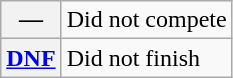<table class="wikitable">
<tr>
<th scope="row">—</th>
<td>Did not compete</td>
</tr>
<tr>
<th scope="row"><a href='#'>DNF</a></th>
<td>Did not finish</td>
</tr>
</table>
